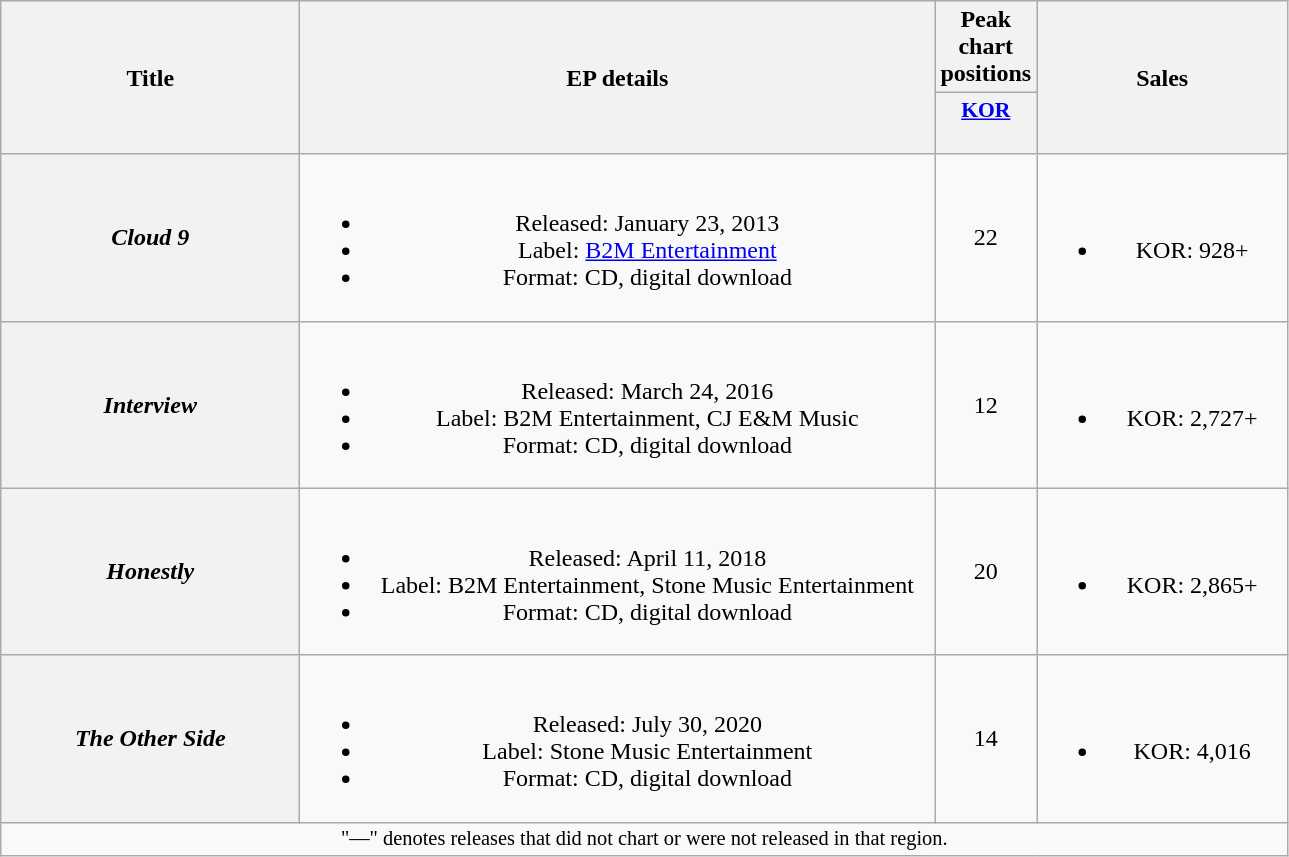<table class="wikitable plainrowheaders" style="text-align:center;">
<tr>
<th scope="col" rowspan="2" style="width:12em;">Title</th>
<th scope="col" rowspan="2" style="width:26em;">EP details</th>
<th scope="col" colspan="1">Peak chart positions</th>
<th scope="col" rowspan="2" style="width:10em;">Sales</th>
</tr>
<tr>
<th scope="col" style="width:3em;font-size:90%;"><a href='#'>KOR</a><br><br></th>
</tr>
<tr>
<th scope="row"><em>Cloud 9</em></th>
<td><br><ul><li>Released: January 23, 2013</li><li>Label: <a href='#'>B2M Entertainment</a></li><li>Format: CD, digital download</li></ul></td>
<td>22</td>
<td><br><ul><li>KOR: 928+</li></ul></td>
</tr>
<tr>
<th scope="row"><em>Interview</em></th>
<td><br><ul><li>Released: March 24, 2016</li><li>Label: B2M Entertainment, CJ E&M Music</li><li>Format: CD, digital download</li></ul></td>
<td>12</td>
<td><br><ul><li>KOR: 2,727+</li></ul></td>
</tr>
<tr>
<th scope="row"><em>Honestly</em></th>
<td><br><ul><li>Released: April 11, 2018</li><li>Label: B2M Entertainment, Stone Music Entertainment</li><li>Format: CD, digital download</li></ul></td>
<td>20</td>
<td><br><ul><li>KOR: 2,865+</li></ul></td>
</tr>
<tr>
<th scope="row"><em>The Other Side</em></th>
<td><br><ul><li>Released: July 30, 2020</li><li>Label: Stone Music Entertainment</li><li>Format: CD, digital download</li></ul></td>
<td>14</td>
<td><br><ul><li>KOR: 4,016</li></ul></td>
</tr>
<tr>
<td colspan="4" style="font-size:85%">"—" denotes releases that did not chart or were not released in that region.</td>
</tr>
</table>
